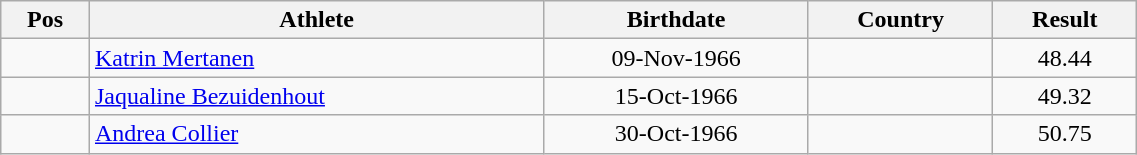<table class="wikitable"  style="text-align:center; width:60%;">
<tr>
<th>Pos</th>
<th>Athlete</th>
<th>Birthdate</th>
<th>Country</th>
<th>Result</th>
</tr>
<tr>
<td align=center></td>
<td align=left><a href='#'>Katrin Mertanen</a></td>
<td>09-Nov-1966</td>
<td align=left></td>
<td>48.44</td>
</tr>
<tr>
<td align=center></td>
<td align=left><a href='#'>Jaqualine Bezuidenhout</a></td>
<td>15-Oct-1966</td>
<td align=left></td>
<td>49.32</td>
</tr>
<tr>
<td align=center></td>
<td align=left><a href='#'>Andrea Collier</a></td>
<td>30-Oct-1966</td>
<td align=left></td>
<td>50.75</td>
</tr>
</table>
